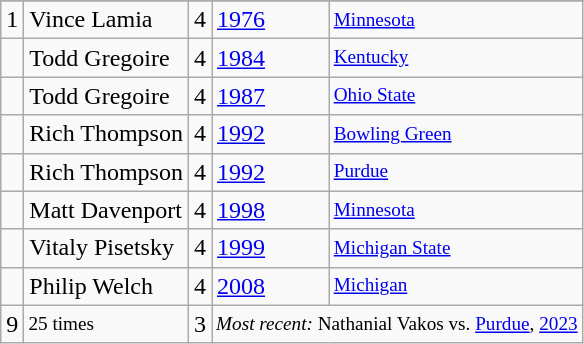<table class="wikitable">
<tr>
</tr>
<tr>
<td>1</td>
<td>Vince Lamia</td>
<td>4</td>
<td><a href='#'>1976</a></td>
<td style="font-size:80%;"><a href='#'>Minnesota</a></td>
</tr>
<tr>
<td></td>
<td>Todd Gregoire</td>
<td>4</td>
<td><a href='#'>1984</a></td>
<td style="font-size:80%;"><a href='#'>Kentucky</a></td>
</tr>
<tr>
<td></td>
<td>Todd Gregoire</td>
<td>4</td>
<td><a href='#'>1987</a></td>
<td style="font-size:80%;"><a href='#'>Ohio State</a></td>
</tr>
<tr>
<td></td>
<td>Rich Thompson</td>
<td>4</td>
<td><a href='#'>1992</a></td>
<td style="font-size:80%;"><a href='#'>Bowling Green</a></td>
</tr>
<tr>
<td></td>
<td>Rich Thompson</td>
<td>4</td>
<td><a href='#'>1992</a></td>
<td style="font-size:80%;"><a href='#'>Purdue</a></td>
</tr>
<tr>
<td></td>
<td>Matt Davenport</td>
<td>4</td>
<td><a href='#'>1998</a></td>
<td style="font-size:80%;"><a href='#'>Minnesota</a></td>
</tr>
<tr>
<td></td>
<td>Vitaly Pisetsky</td>
<td>4</td>
<td><a href='#'>1999</a></td>
<td style="font-size:80%;"><a href='#'>Michigan State</a></td>
</tr>
<tr>
<td></td>
<td>Philip Welch</td>
<td>4</td>
<td><a href='#'>2008</a></td>
<td style="font-size:80%;"><a href='#'>Michigan</a></td>
</tr>
<tr>
<td>9</td>
<td style="font-size:80%;">25 times</td>
<td>3</td>
<td colspan=2 style="font-size:80%;"><em>Most recent:</em> Nathanial Vakos vs. <a href='#'>Purdue</a>, <a href='#'>2023</a></td>
</tr>
</table>
